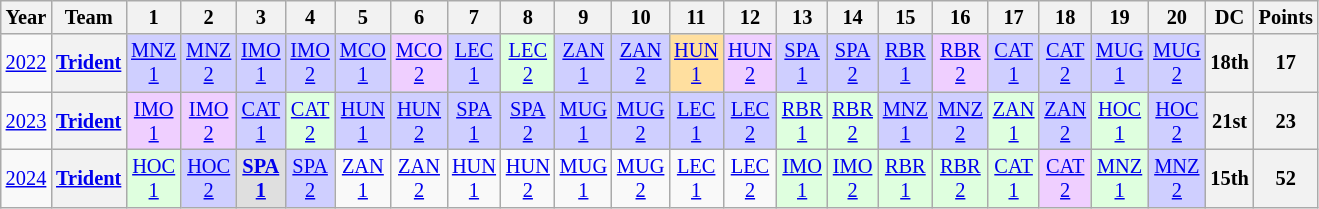<table class="wikitable" style="text-align:center; font-size:85%;">
<tr>
<th>Year</th>
<th>Team</th>
<th>1</th>
<th>2</th>
<th>3</th>
<th>4</th>
<th>5</th>
<th>6</th>
<th>7</th>
<th>8</th>
<th>9</th>
<th>10</th>
<th>11</th>
<th>12</th>
<th>13</th>
<th>14</th>
<th>15</th>
<th>16</th>
<th>17</th>
<th>18</th>
<th>19</th>
<th>20</th>
<th>DC</th>
<th>Points</th>
</tr>
<tr>
<td><a href='#'>2022</a></td>
<th nowrap><a href='#'>Trident</a></th>
<td style="background:#CFCFFF;"><a href='#'>MNZ<br>1</a><br></td>
<td style="background:#CFCFFF;"><a href='#'>MNZ<br>2</a><br></td>
<td style="background:#CFCFFF;"><a href='#'>IMO<br>1</a><br></td>
<td style="background:#CFCFFF;"><a href='#'>IMO<br>2</a><br></td>
<td style="background:#CFCFFF;"><a href='#'>MCO<br>1</a><br></td>
<td style="background:#EFCFFF;"><a href='#'>MCO<br>2</a><br></td>
<td style="background:#CFCFFF;"><a href='#'>LEC<br>1</a><br></td>
<td style="background:#DFFFDF;"><a href='#'>LEC<br>2</a><br></td>
<td style="background:#CFCFFF;"><a href='#'>ZAN<br>1</a><br></td>
<td style="background:#CFCFFF;"><a href='#'>ZAN<br>2</a><br></td>
<td style="background:#FFDF9F;"><a href='#'>HUN<br>1</a><br></td>
<td style="background:#EFCFFF;"><a href='#'>HUN<br>2</a><br></td>
<td style="background:#CFCFFF;"><a href='#'>SPA<br>1</a><br></td>
<td style="background:#CFCFFF;"><a href='#'>SPA<br>2</a><br></td>
<td style="background:#CFCFFF;"><a href='#'>RBR<br>1</a><br></td>
<td style="background:#EFCFFF;"><a href='#'>RBR<br>2</a><br></td>
<td style="background:#CFCFFF;"><a href='#'>CAT<br>1</a><br></td>
<td style="background:#CFCFFF;"><a href='#'>CAT<br>2</a><br></td>
<td style="background:#CFCFFF;"><a href='#'>MUG<br>1</a><br></td>
<td style="background:#CFCFFF;"><a href='#'>MUG<br>2</a><br></td>
<th>18th</th>
<th>17</th>
</tr>
<tr>
<td><a href='#'>2023</a></td>
<th nowrap><a href='#'>Trident</a></th>
<td style="background:#EFCFFF;"><a href='#'>IMO<br>1</a><br></td>
<td style="background:#EFCFFF;"><a href='#'>IMO<br>2</a><br></td>
<td style="background:#CFCFFF;"><a href='#'>CAT<br>1</a><br></td>
<td style="background:#DFFFDF;"><a href='#'>CAT<br>2</a><br></td>
<td style="background:#CFCFFF;"><a href='#'>HUN<br>1</a><br></td>
<td style="background:#CFCFFF;"><a href='#'>HUN<br>2</a><br></td>
<td style="background:#CFCFFF;"><a href='#'>SPA<br>1</a><br></td>
<td style="background:#CFCFFF;"><a href='#'>SPA<br>2</a><br></td>
<td style="background:#CFCFFF;"><a href='#'>MUG<br>1</a><br></td>
<td style="background:#CFCFFF;"><a href='#'>MUG<br>2</a><br></td>
<td style="background:#CFCFFF;"><a href='#'>LEC<br>1</a><br></td>
<td style="background:#CFCFFF;"><a href='#'>LEC<br>2</a><br></td>
<td style="background:#DFFFDF;"><a href='#'>RBR<br>1</a><br></td>
<td style="background:#DFFFDF;"><a href='#'>RBR<br>2</a><br></td>
<td style="background:#CFCFFF;"><a href='#'>MNZ<br>1</a><br></td>
<td style="background:#CFCFFF;"><a href='#'>MNZ<br>2</a><br></td>
<td style="background:#DFFFDF;"><a href='#'>ZAN<br>1</a><br></td>
<td style="background:#CFCFFF;"><a href='#'>ZAN<br>2</a><br></td>
<td style="background:#DFFFDF;"><a href='#'>HOC<br>1</a><br></td>
<td style="background:#CFCFFF;"><a href='#'>HOC<br>2</a><br></td>
<th>21st</th>
<th>23</th>
</tr>
<tr>
<td><a href='#'>2024</a></td>
<th nowrap><a href='#'>Trident</a></th>
<td style="background:#DFFFDF;"><a href='#'>HOC<br>1</a><br></td>
<td style="background:#CFCFFF;"><a href='#'>HOC<br>2</a><br></td>
<td style="background:#DFDFDF;"><strong><a href='#'>SPA<br>1</a></strong><br></td>
<td style="background:#CFCFFF;"><a href='#'>SPA<br>2</a><br></td>
<td><a href='#'>ZAN<br>1</a></td>
<td><a href='#'>ZAN<br>2</a></td>
<td><a href='#'>HUN<br>1</a></td>
<td><a href='#'>HUN<br>2</a></td>
<td><a href='#'>MUG<br>1</a></td>
<td><a href='#'>MUG<br>2</a></td>
<td><a href='#'>LEC<br>1</a></td>
<td><a href='#'>LEC<br>2</a></td>
<td style="background:#DFFFDF;"><a href='#'>IMO<br>1</a><br></td>
<td style="background:#DFFFDF;"><a href='#'>IMO<br>2</a><br></td>
<td style="background:#DFFFDF;"><a href='#'>RBR<br>1</a><br></td>
<td style="background:#DFFFDF;"><a href='#'>RBR<br>2</a><br></td>
<td style="background:#DFFFDF;"><a href='#'>CAT<br>1</a><br></td>
<td style="background:#EFCFFF;"><a href='#'>CAT<br>2</a><br></td>
<td style="background:#DFFFDF;"><a href='#'>MNZ<br>1</a><br></td>
<td style="background:#CFCFFF;"><a href='#'>MNZ<br>2</a><br></td>
<th>15th</th>
<th>52</th>
</tr>
</table>
